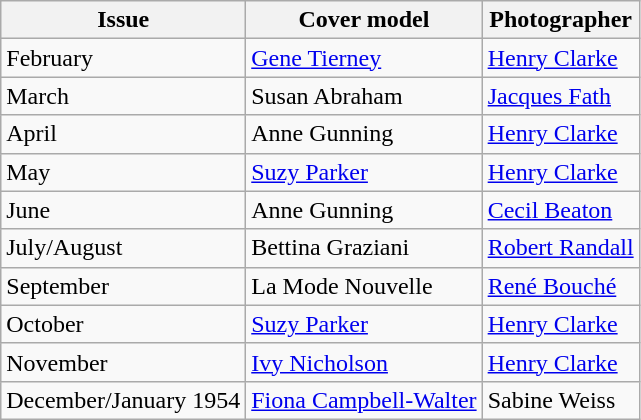<table class="sortable wikitable">
<tr>
<th>Issue</th>
<th>Cover model</th>
<th>Photographer</th>
</tr>
<tr>
<td>February</td>
<td><a href='#'>Gene Tierney</a></td>
<td><a href='#'>Henry Clarke</a></td>
</tr>
<tr>
<td>March</td>
<td>Susan Abraham</td>
<td><a href='#'>Jacques Fath</a></td>
</tr>
<tr>
<td>April</td>
<td>Anne Gunning</td>
<td><a href='#'>Henry Clarke</a></td>
</tr>
<tr>
<td>May</td>
<td><a href='#'>Suzy Parker</a></td>
<td><a href='#'>Henry Clarke</a></td>
</tr>
<tr>
<td>June</td>
<td>Anne Gunning</td>
<td><a href='#'>Cecil Beaton</a></td>
</tr>
<tr>
<td>July/August</td>
<td>Bettina Graziani</td>
<td><a href='#'>Robert Randall</a></td>
</tr>
<tr>
<td>September</td>
<td>La Mode Nouvelle</td>
<td><a href='#'>René Bouché</a></td>
</tr>
<tr>
<td>October</td>
<td><a href='#'>Suzy Parker</a></td>
<td><a href='#'>Henry Clarke</a></td>
</tr>
<tr>
<td>November</td>
<td><a href='#'>Ivy Nicholson</a></td>
<td><a href='#'>Henry Clarke</a></td>
</tr>
<tr>
<td>December/January 1954</td>
<td><a href='#'>Fiona Campbell-Walter</a></td>
<td>Sabine Weiss</td>
</tr>
</table>
